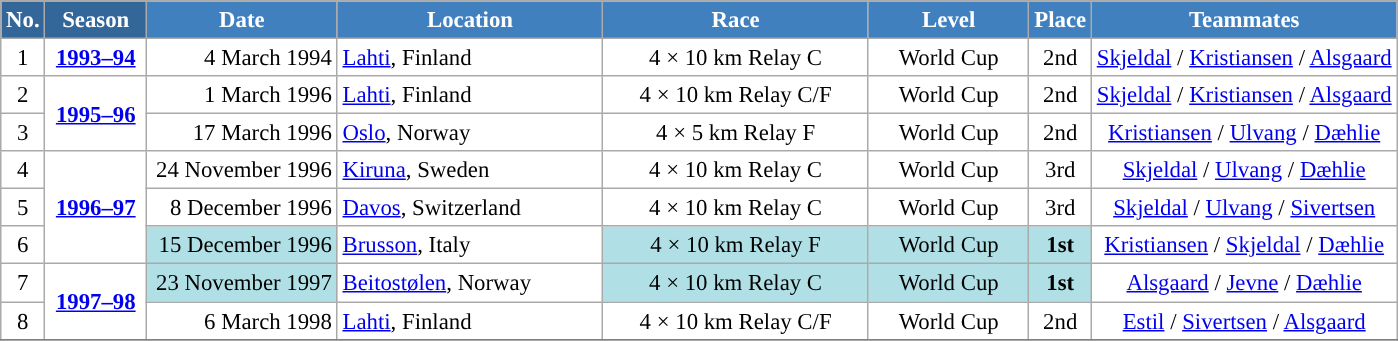<table class="wikitable sortable" style="font-size:95%; text-align:center; border:grey solid 1px; border-collapse:collapse; background:#ffffff;">
<tr style="background:#efefef;">
<th style="background-color:#369; color:white;">No.</th>
<th style="background-color:#369; color:white;">Season</th>
<th style="background-color:#4180be; color:white; width:120px;">Date</th>
<th style="background-color:#4180be; color:white; width:170px;">Location</th>
<th style="background-color:#4180be; color:white; width:170px;">Race</th>
<th style="background-color:#4180be; color:white; width:100px;">Level</th>
<th style="background-color:#4180be; color:white;">Place</th>
<th style="background-color:#4180be; color:white;">Teammates</th>
</tr>
<tr>
<td align=center>1</td>
<td rowspan=1 align=center><strong> <a href='#'>1993–94</a> </strong></td>
<td align=right>4 March 1994</td>
<td align=left> <a href='#'>Lahti</a>, Finland</td>
<td>4 × 10 km Relay C</td>
<td>World Cup</td>
<td>2nd</td>
<td><a href='#'>Skjeldal</a> / <a href='#'>Kristiansen</a> / <a href='#'>Alsgaard</a></td>
</tr>
<tr>
<td align=center>2</td>
<td rowspan=2 align=center><strong> <a href='#'>1995–96</a> </strong></td>
<td align=right>1 March 1996</td>
<td align=left> <a href='#'>Lahti</a>, Finland</td>
<td>4 × 10 km Relay C/F</td>
<td>World Cup</td>
<td>2nd</td>
<td><a href='#'>Skjeldal</a> / <a href='#'>Kristiansen</a> / <a href='#'>Alsgaard</a></td>
</tr>
<tr>
<td align=center>3</td>
<td align=right>17 March 1996</td>
<td align=left> <a href='#'>Oslo</a>, Norway</td>
<td>4 × 5 km Relay F</td>
<td>World Cup</td>
<td>2nd</td>
<td><a href='#'>Kristiansen</a> / <a href='#'>Ulvang</a> / <a href='#'>Dæhlie</a></td>
</tr>
<tr>
<td align=center>4</td>
<td rowspan=3 align=center><strong> <a href='#'>1996–97</a> </strong></td>
<td align=right>24 November 1996</td>
<td align=left> <a href='#'>Kiruna</a>, Sweden</td>
<td>4 × 10 km Relay C</td>
<td>World Cup</td>
<td>3rd</td>
<td><a href='#'>Skjeldal</a> / <a href='#'>Ulvang</a> / <a href='#'>Dæhlie</a></td>
</tr>
<tr>
<td align=center>5</td>
<td align=right>8 December 1996</td>
<td align=left> <a href='#'>Davos</a>, Switzerland</td>
<td>4 × 10 km Relay C</td>
<td>World Cup</td>
<td>3rd</td>
<td><a href='#'>Skjeldal</a> / <a href='#'>Ulvang</a> / <a href='#'>Sivertsen</a></td>
</tr>
<tr>
<td align=center>6</td>
<td bgcolor="#BOEOE6" align=right>15 December 1996</td>
<td align=left> <a href='#'>Brusson</a>, Italy</td>
<td bgcolor="#BOEOE6">4 × 10 km Relay F</td>
<td bgcolor="#BOEOE6">World Cup</td>
<td bgcolor="#BOEOE6"><strong>1st</strong></td>
<td><a href='#'>Kristiansen</a> / <a href='#'>Skjeldal</a> / <a href='#'>Dæhlie</a></td>
</tr>
<tr>
<td align=center>7</td>
<td rowspan=2 align=center><strong><a href='#'>1997–98</a></strong></td>
<td bgcolor="#BOEOE6" align=right>23 November 1997</td>
<td align=left> <a href='#'>Beitostølen</a>, Norway</td>
<td bgcolor="#BOEOE6">4 × 10 km Relay C</td>
<td bgcolor="#BOEOE6">World Cup</td>
<td bgcolor="#BOEOE6"><strong>1st</strong></td>
<td><a href='#'>Alsgaard</a> / <a href='#'>Jevne</a> / <a href='#'>Dæhlie</a></td>
</tr>
<tr>
<td align=center>8</td>
<td align=right>6 March 1998</td>
<td align=left> <a href='#'>Lahti</a>, Finland</td>
<td>4 × 10 km Relay C/F</td>
<td>World Cup</td>
<td>2nd</td>
<td><a href='#'>Estil</a> / <a href='#'>Sivertsen</a> / <a href='#'>Alsgaard</a></td>
</tr>
<tr>
</tr>
</table>
